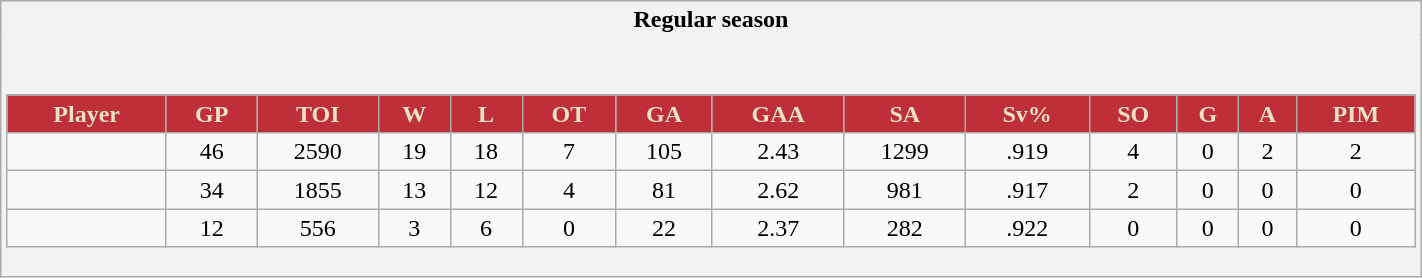<table class="wikitable" style="border: 1px solid #aaa;" width="75%">
<tr>
<th style="border: 0;">Regular season</th>
</tr>
<tr>
<td style="background: #f2f2f2; border: 0; text-align: center;"><br><table class="wikitable sortable" width="100%">
<tr align="center" bgcolor="#dddddd">
<th style="background: #bf2f38; color:#eee1c5">Player</th>
<th style="background: #bf2f38; color:#eee1c5">GP</th>
<th style="background: #bf2f38; color:#eee1c5">TOI</th>
<th style="background: #bf2f38; color:#eee1c5">W</th>
<th style="background: #bf2f38; color:#eee1c5">L</th>
<th style="background: #bf2f38; color:#eee1c5">OT</th>
<th style="background: #bf2f38; color:#eee1c5">GA</th>
<th style="background: #bf2f38; color:#eee1c5">GAA</th>
<th style="background: #bf2f38; color:#eee1c5">SA</th>
<th style="background: #bf2f38; color:#eee1c5">Sv%</th>
<th style="background: #bf2f38; color:#eee1c5">SO</th>
<th style="background: #bf2f38; color:#eee1c5">G</th>
<th style="background: #bf2f38; color:#eee1c5">A</th>
<th style="background: #bf2f38; color:#eee1c5">PIM</th>
</tr>
<tr align=center>
<td></td>
<td>46</td>
<td>2590</td>
<td>19</td>
<td>18</td>
<td>7</td>
<td>105</td>
<td>2.43</td>
<td>1299</td>
<td>.919</td>
<td>4</td>
<td>0</td>
<td>2</td>
<td>2</td>
</tr>
<tr align=center>
<td></td>
<td>34</td>
<td>1855</td>
<td>13</td>
<td>12</td>
<td>4</td>
<td>81</td>
<td>2.62</td>
<td>981</td>
<td>.917</td>
<td>2</td>
<td>0</td>
<td>0</td>
<td>0</td>
</tr>
<tr align=center>
<td></td>
<td>12</td>
<td>556</td>
<td>3</td>
<td>6</td>
<td>0</td>
<td>22</td>
<td>2.37</td>
<td>282</td>
<td>.922</td>
<td>0</td>
<td>0</td>
<td>0</td>
<td>0</td>
</tr>
</table>
</td>
</tr>
</table>
